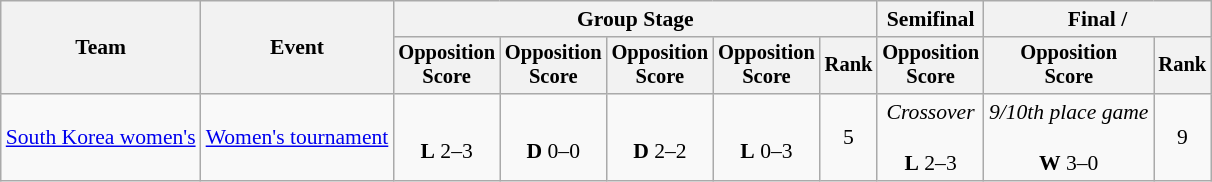<table class="wikitable" style="font-size:90%">
<tr>
<th rowspan=2>Team</th>
<th rowspan=2>Event</th>
<th colspan=5>Group Stage</th>
<th>Semifinal</th>
<th colspan=2>Final / </th>
</tr>
<tr style="font-size:95%">
<th>Opposition<br>Score</th>
<th>Opposition<br>Score</th>
<th>Opposition<br>Score</th>
<th>Opposition<br>Score</th>
<th>Rank</th>
<th>Opposition<br>Score</th>
<th>Opposition<br>Score</th>
<th>Rank</th>
</tr>
<tr style="text-align: center;">
<td style="text-align: left;"><a href='#'>South Korea women's</a></td>
<td style="text-align: left;"><a href='#'>Women's tournament</a></td>
<td><br><strong>L</strong> 2–3</td>
<td><br><strong>D</strong> 0–0</td>
<td><br><strong>D</strong> 2–2</td>
<td><br><strong>L</strong> 0–3</td>
<td>5</td>
<td><em>Crossover</em><br><br><strong>L</strong> 2–3</td>
<td><em>9/10th place game</em><br><br><strong>W</strong> 3–0</td>
<td>9</td>
</tr>
</table>
